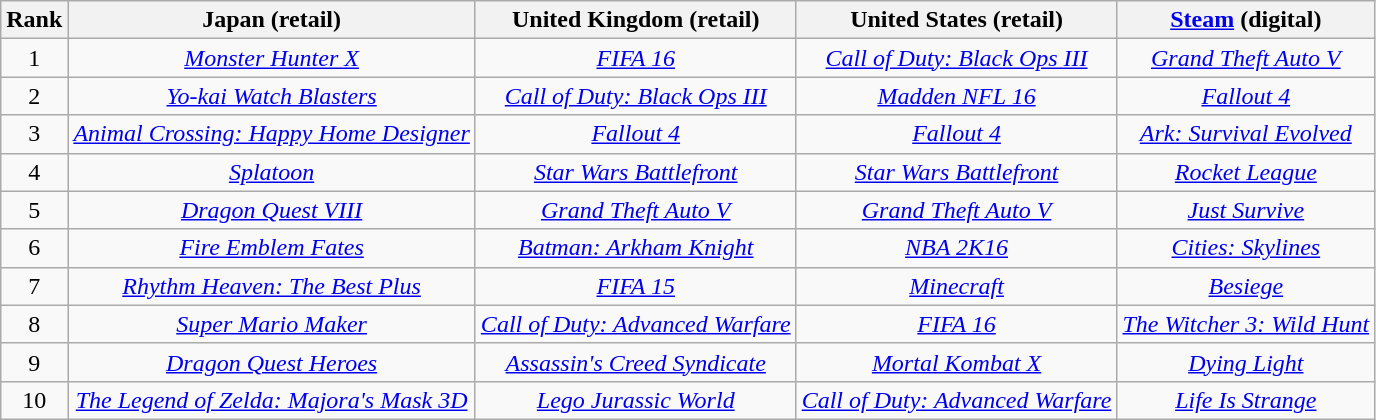<table class="wikitable sortable" style="text-align:center">
<tr>
<th scope="col">Rank</th>
<th scope="col">Japan (retail)</th>
<th scope="col">United Kingdom (retail)</th>
<th scope="col">United States (retail)</th>
<th scope="col"><a href='#'>Steam</a> (digital)</th>
</tr>
<tr>
<td>1</td>
<td><em><a href='#'>Monster Hunter X</a></em></td>
<td><em><a href='#'>FIFA 16</a></em></td>
<td><em><a href='#'>Call of Duty: Black Ops III</a></em></td>
<td><em><a href='#'>Grand Theft Auto V</a></em></td>
</tr>
<tr>
<td>2</td>
<td><em><a href='#'>Yo-kai Watch Blasters</a></em></td>
<td><em><a href='#'>Call of Duty: Black Ops III</a></em></td>
<td><em><a href='#'>Madden NFL 16</a></em></td>
<td><em><a href='#'>Fallout 4</a></em></td>
</tr>
<tr>
<td>3</td>
<td><em><a href='#'>Animal Crossing: Happy Home Designer</a></em></td>
<td><em><a href='#'>Fallout 4</a></em></td>
<td><em><a href='#'>Fallout 4</a></em></td>
<td><em><a href='#'>Ark: Survival Evolved</a></em></td>
</tr>
<tr>
<td>4</td>
<td><em><a href='#'>Splatoon</a></em></td>
<td><em><a href='#'>Star Wars Battlefront</a></em></td>
<td><em><a href='#'>Star Wars Battlefront</a></em></td>
<td><em><a href='#'>Rocket League</a></em></td>
</tr>
<tr>
<td>5</td>
<td><em><a href='#'>Dragon Quest VIII</a></em></td>
<td><em><a href='#'>Grand Theft Auto V</a></em></td>
<td><em><a href='#'>Grand Theft Auto V</a></em></td>
<td><em><a href='#'>Just Survive</a></em></td>
</tr>
<tr>
<td>6</td>
<td><em><a href='#'>Fire Emblem Fates</a></em></td>
<td><em><a href='#'>Batman: Arkham Knight</a></em></td>
<td><em><a href='#'>NBA 2K16</a></em></td>
<td><em><a href='#'>Cities: Skylines</a></em></td>
</tr>
<tr>
<td>7</td>
<td><em><a href='#'>Rhythm Heaven: The Best Plus</a></em></td>
<td><em><a href='#'>FIFA 15</a></em></td>
<td><em><a href='#'>Minecraft</a></em></td>
<td><em><a href='#'>Besiege</a></em></td>
</tr>
<tr>
<td>8</td>
<td><em><a href='#'>Super Mario Maker</a></em></td>
<td><em><a href='#'>Call of Duty: Advanced Warfare</a></em></td>
<td><em><a href='#'>FIFA 16</a></em></td>
<td><em><a href='#'>The Witcher 3: Wild Hunt</a></em></td>
</tr>
<tr>
<td>9</td>
<td><em><a href='#'>Dragon Quest Heroes</a></em></td>
<td><em><a href='#'>Assassin's Creed Syndicate</a></em></td>
<td><em><a href='#'>Mortal Kombat X</a></em></td>
<td><em><a href='#'>Dying Light</a></em></td>
</tr>
<tr>
<td>10</td>
<td><em><a href='#'>The Legend of Zelda: Majora's Mask 3D</a></em></td>
<td><em><a href='#'>Lego Jurassic World</a></em></td>
<td><em><a href='#'>Call of Duty: Advanced Warfare</a></em></td>
<td><em><a href='#'>Life Is Strange</a></em></td>
</tr>
</table>
